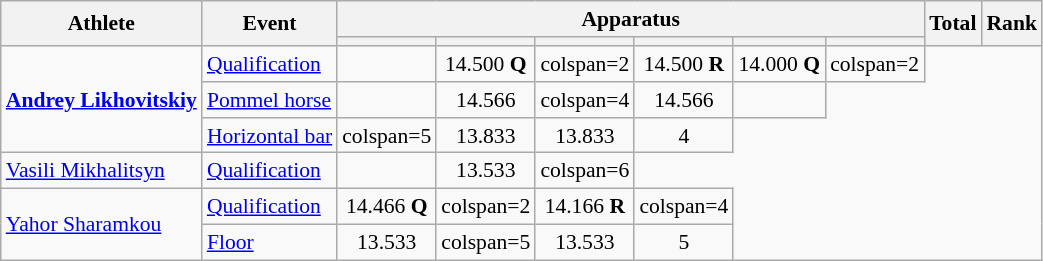<table class="wikitable" style="text-align:center; font-size:90%">
<tr>
<th rowspan=2>Athlete</th>
<th rowspan=2>Event</th>
<th colspan=6>Apparatus</th>
<th rowspan=2>Total</th>
<th rowspan=2>Rank</th>
</tr>
<tr style="font-size:95%">
<th></th>
<th></th>
<th></th>
<th></th>
<th></th>
<th></th>
</tr>
<tr>
<td rowspan=3 align=left><strong><a href='#'>Andrey Likhovitskiy</a></strong></td>
<td align=left><a href='#'>Qualification</a></td>
<td></td>
<td>14.500 <strong>Q</strong></td>
<td>colspan=2 </td>
<td>14.500 <strong>R</strong></td>
<td>14.000 <strong>Q</strong></td>
<td>colspan=2 </td>
</tr>
<tr>
<td align=left><a href='#'>Pommel horse</a></td>
<td></td>
<td>14.566</td>
<td>colspan=4 </td>
<td>14.566</td>
<td></td>
</tr>
<tr>
<td align=left><a href='#'>Horizontal bar</a></td>
<td>colspan=5 </td>
<td>13.833</td>
<td>13.833</td>
<td>4</td>
</tr>
<tr>
<td align=left><a href='#'>Vasili Mikhalitsyn</a></td>
<td align=left><a href='#'>Qualification</a></td>
<td></td>
<td>13.533</td>
<td>colspan=6 </td>
</tr>
<tr>
<td rowspan=2 align=left><a href='#'>Yahor Sharamkou</a></td>
<td align=left><a href='#'>Qualification</a></td>
<td>14.466 <strong>Q</strong></td>
<td>colspan=2 </td>
<td>14.166 <strong>R</strong></td>
<td>colspan=4 </td>
</tr>
<tr>
<td align=left><a href='#'>Floor</a></td>
<td>13.533</td>
<td>colspan=5 </td>
<td>13.533</td>
<td>5</td>
</tr>
</table>
